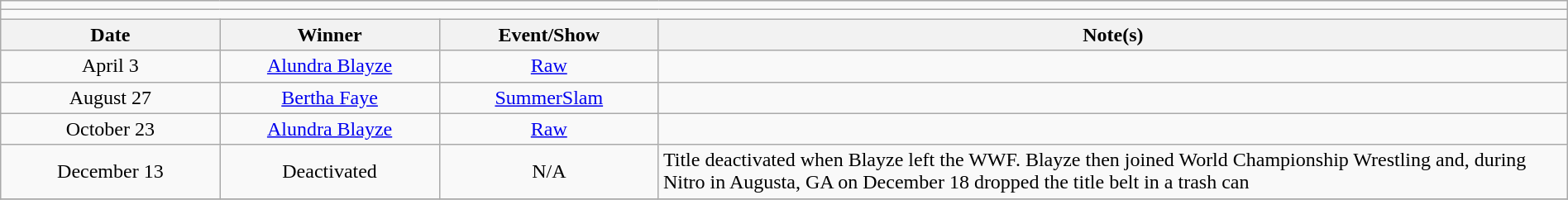<table class="wikitable" style="text-align:center; width:100%;">
<tr>
<td colspan="5"></td>
</tr>
<tr>
<td colspan="5"><strong></strong></td>
</tr>
<tr>
<th width=14%>Date</th>
<th width=14%>Winner</th>
<th width=14%>Event/Show</th>
<th width=58%>Note(s)</th>
</tr>
<tr>
<td>April 3</td>
<td><a href='#'>Alundra Blayze</a></td>
<td><a href='#'>Raw</a></td>
<td align=left></td>
</tr>
<tr>
<td>August 27</td>
<td><a href='#'>Bertha Faye</a></td>
<td><a href='#'>SummerSlam</a></td>
<td align=left></td>
</tr>
<tr>
<td>October 23</td>
<td><a href='#'>Alundra Blayze</a></td>
<td><a href='#'>Raw</a></td>
<td align=left></td>
</tr>
<tr>
<td>December 13</td>
<td>Deactivated</td>
<td>N/A</td>
<td align=left>Title deactivated when Blayze left the WWF. Blayze then joined World Championship Wrestling and, during Nitro in Augusta, GA on December 18 dropped the title belt in a trash can</td>
</tr>
<tr>
</tr>
</table>
